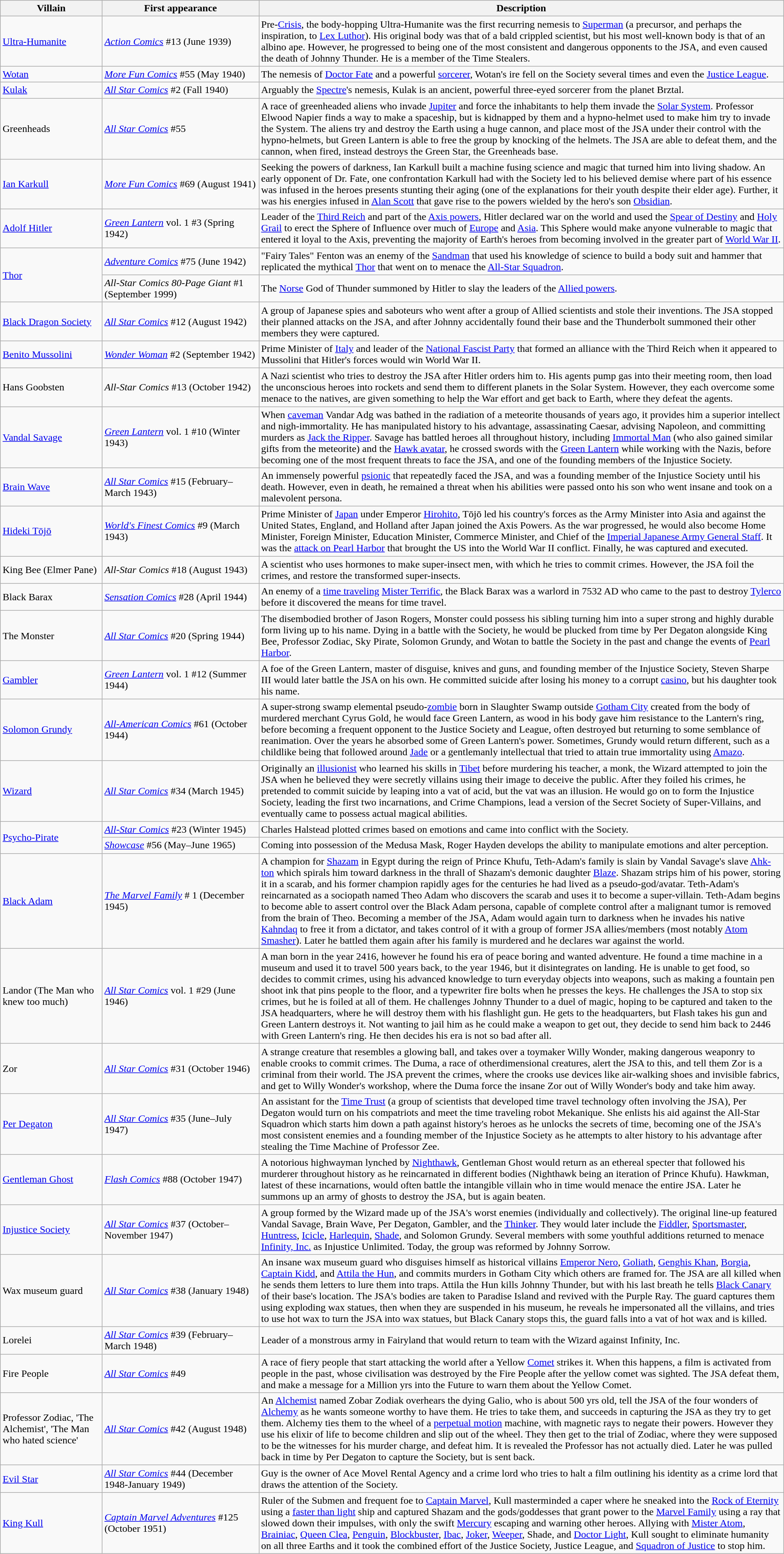<table class="wikitable">
<tr>
<th width="13%">Villain</th>
<th width="20%">First appearance</th>
<th width="67%">Description</th>
</tr>
<tr>
<td><a href='#'>Ultra-Humanite</a></td>
<td><em><a href='#'>Action Comics</a></em> #13 (June 1939)</td>
<td>Pre-<a href='#'>Crisis</a>, the body-hopping Ultra-Humanite was the first recurring nemesis to <a href='#'>Superman</a> (a precursor, and perhaps the inspiration, to <a href='#'>Lex Luthor</a>). His original body was that of a bald crippled scientist, but his most well-known body is that of an albino ape. However, he progressed to being one of the most consistent and dangerous opponents to the JSA, and even caused the death of Johnny Thunder. He is a member of the Time Stealers.</td>
</tr>
<tr>
<td><a href='#'>Wotan</a></td>
<td><em><a href='#'>More Fun Comics</a></em> #55 (May 1940)</td>
<td>The nemesis of <a href='#'>Doctor Fate</a> and a powerful <a href='#'>sorcerer</a>, Wotan's ire fell on the Society several times and even the <a href='#'>Justice League</a>.</td>
</tr>
<tr>
<td><a href='#'>Kulak</a></td>
<td><em><a href='#'>All Star Comics</a></em> #2 (Fall 1940)</td>
<td>Arguably the <a href='#'>Spectre</a>'s nemesis, Kulak is an ancient, powerful three-eyed sorcerer from the planet Brztal.</td>
</tr>
<tr>
<td>Greenheads</td>
<td><em><a href='#'>All Star Comics</a></em> #55</td>
<td>A race of greenheaded aliens who invade <a href='#'>Jupiter</a> and force the inhabitants to help them invade the <a href='#'>Solar System</a>. Professor Elwood Napier finds a way to make a spaceship, but is kidnapped by them and a hypno-helmet used to make him try to invade the System. The aliens try and destroy the Earth using a huge cannon, and place most of the JSA under their control with the hypno-helmets, but Green Lantern is able to free the group by knocking of the helmets. The JSA are able to defeat them, and the cannon, when fired, instead destroys the Green Star, the Greenheads base.</td>
</tr>
<tr>
<td><a href='#'>Ian Karkull</a></td>
<td><em><a href='#'>More Fun Comics</a></em> #69 (August 1941)</td>
<td>Seeking the powers of darkness, Ian Karkull built a machine fusing science and magic that turned him into living shadow. An early opponent of Dr. Fate, one confrontation Karkull had with the Society led to his believed demise where part of his essence was infused in the heroes presents stunting their aging (one of the explanations for their youth despite their elder age). Further, it was his energies infused in <a href='#'>Alan Scott</a> that gave rise to the powers wielded by the hero's son <a href='#'>Obsidian</a>.</td>
</tr>
<tr>
<td><a href='#'>Adolf Hitler</a></td>
<td><em><a href='#'>Green Lantern</a></em> vol. 1 #3 (Spring 1942)</td>
<td>Leader of the <a href='#'>Third Reich</a> and part of the <a href='#'>Axis powers</a>, Hitler declared war on the world and used the <a href='#'>Spear of Destiny</a> and <a href='#'>Holy Grail</a> to erect the Sphere of Influence over much of <a href='#'>Europe</a> and <a href='#'>Asia</a>. This Sphere would make anyone vulnerable to magic that entered it loyal to the Axis, preventing the majority of Earth's heroes from becoming involved in the greater part of <a href='#'>World War II</a>.</td>
</tr>
<tr>
<td rowspan=2><a href='#'>Thor</a></td>
<td><em><a href='#'>Adventure Comics</a></em> #75 (June 1942)</td>
<td>"Fairy Tales" Fenton was an enemy of the <a href='#'>Sandman</a> that used his knowledge of science to build a body suit and hammer that replicated the mythical <a href='#'>Thor</a> that went on to menace the <a href='#'>All-Star Squadron</a>.</td>
</tr>
<tr>
<td><em>All-Star Comics 80-Page Giant</em> #1 (September 1999)</td>
<td>The <a href='#'>Norse</a> God of Thunder summoned by Hitler to slay the leaders of the <a href='#'>Allied powers</a>.</td>
</tr>
<tr>
<td><a href='#'>Black Dragon Society</a></td>
<td><em><a href='#'>All Star Comics</a></em> #12 (August 1942)</td>
<td>A group of Japanese spies and saboteurs who went after a group of Allied scientists and stole their inventions.  The JSA stopped their planned attacks on the JSA, and after Johnny accidentally found their base and the Thunderbolt summoned their other members they were captured.</td>
</tr>
<tr>
<td><a href='#'>Benito Mussolini</a></td>
<td><em><a href='#'>Wonder Woman</a></em> #2 (September 1942)</td>
<td>Prime Minister of <a href='#'>Italy</a> and leader of the <a href='#'>National Fascist Party</a> that formed an alliance with the Third Reich when it appeared to Mussolini that Hitler's forces would win World War II.</td>
</tr>
<tr>
<td>Hans Goobsten</td>
<td><em>All-Star Comics</em> #13 (October 1942)</td>
<td>A Nazi scientist who tries to destroy the JSA after Hitler orders him to. His agents pump gas into their meeting room, then load the unconscious heroes into rockets and send them to different planets in the Solar System. However, they each overcome some menace to the natives, are given something to help the War effort and get back to Earth, where they defeat the agents.</td>
</tr>
<tr>
<td><a href='#'>Vandal Savage</a></td>
<td><em><a href='#'>Green Lantern</a></em> vol. 1 #10 (Winter 1943)</td>
<td>When <a href='#'>caveman</a> Vandar Adg was bathed in the radiation of a meteorite thousands of years ago, it provides him a superior intellect and nigh-immortality. He has manipulated history to his advantage, assassinating Caesar, advising Napoleon, and committing murders as <a href='#'>Jack the Ripper</a>. Savage has battled heroes all throughout history, including <a href='#'>Immortal Man</a> (who also gained similar gifts from the meteorite) and the <a href='#'>Hawk avatar</a>, he crossed swords with the <a href='#'>Green Lantern</a> while working with the Nazis, before becoming one of the most frequent threats to face the JSA, and one of the founding members of the Injustice Society.</td>
</tr>
<tr>
<td><a href='#'>Brain Wave</a></td>
<td><em><a href='#'>All Star Comics</a></em> #15 (February–March 1943)</td>
<td>An immensely powerful <a href='#'>psionic</a> that repeatedly faced the JSA, and was a founding member of the Injustice Society until his death. However, even in death, he remained a threat when his abilities were passed onto his son who went insane and took on a malevolent persona.</td>
</tr>
<tr>
<td><a href='#'>Hideki Tōjō</a></td>
<td><em><a href='#'>World's Finest Comics</a></em> #9 (March 1943)</td>
<td>Prime Minister of <a href='#'>Japan</a> under Emperor <a href='#'>Hirohito</a>, Tōjō led his country's forces as the Army Minister into Asia and against the United States, England, and Holland after Japan joined the Axis Powers. As the war progressed, he would also become Home Minister, Foreign Minister, Education Minister, Commerce Minister, and Chief of the <a href='#'>Imperial Japanese Army General Staff</a>. It was the <a href='#'>attack on Pearl Harbor</a> that brought the US into the World War II conflict. Finally, he was captured and executed.</td>
</tr>
<tr>
<td>King Bee (Elmer Pane)</td>
<td><em>All-Star Comics</em> #18 (August 1943)</td>
<td>A scientist who uses hormones to make super-insect men, with which he tries to commit crimes. However, the JSA foil the crimes, and restore the transformed super-insects.</td>
</tr>
<tr>
<td>Black Barax</td>
<td><em><a href='#'>Sensation Comics</a></em> #28 (April 1944)</td>
<td>An enemy of a <a href='#'>time traveling</a> <a href='#'>Mister Terrific</a>, the Black Barax was a warlord in 7532 AD who came to the past to destroy <a href='#'>Tylerco</a> before it discovered the means for time travel.</td>
</tr>
<tr>
<td>The Monster</td>
<td><em><a href='#'>All Star Comics</a></em> #20 (Spring 1944)</td>
<td>The disembodied brother of Jason Rogers, Monster could possess his sibling turning him into a super strong and highly durable form living up to his name. Dying in a battle with the Society, he would be plucked from time by Per Degaton alongside King Bee, Professor Zodiac, Sky Pirate, Solomon Grundy, and Wotan to battle the Society in the past and change the events of <a href='#'>Pearl Harbor</a>.</td>
</tr>
<tr>
<td><a href='#'>Gambler</a></td>
<td><em><a href='#'>Green Lantern</a></em> vol. 1 #12 (Summer 1944)</td>
<td>A foe of the Green Lantern, master of disguise, knives and guns, and founding member of the Injustice Society, Steven Sharpe III would later battle the JSA on his own. He committed suicide after losing his money to a corrupt <a href='#'>casino</a>, but his daughter took his name.</td>
</tr>
<tr>
<td><a href='#'>Solomon Grundy</a></td>
<td><em><a href='#'>All-American Comics</a></em> #61 (October 1944)</td>
<td>A super-strong swamp elemental pseudo-<a href='#'>zombie</a> born in Slaughter Swamp outside <a href='#'>Gotham City</a> created from the body of murdered merchant Cyrus Gold, he would face Green Lantern, as wood in his body gave him resistance to the Lantern's ring, before becoming a frequent opponent to the Justice Society and League, often destroyed but returning to some semblance of reanimation. Over the years he absorbed some of Green Lantern's power. Sometimes, Grundy would return different, such as a childlike being that followed around <a href='#'>Jade</a> or a gentlemanly intellectual that tried to attain true immortality using <a href='#'>Amazo</a>.</td>
</tr>
<tr>
<td><a href='#'>Wizard</a></td>
<td><em><a href='#'>All Star Comics</a></em> #34 (March 1945)</td>
<td>Originally an <a href='#'>illusionist</a> who learned his skills in <a href='#'>Tibet</a> before murdering his teacher, a monk, the Wizard attempted to join the JSA when he believed they were secretly villains using their image to deceive the public. After they foiled his crimes, he pretended to commit suicide by leaping into a vat of acid, but the vat was an illusion. He would go on to form the Injustice Society, leading the first two incarnations, and Crime Champions, lead a version of the Secret Society of Super-Villains, and eventually came to possess actual magical abilities.</td>
</tr>
<tr>
<td rowspan=2><a href='#'>Psycho-Pirate</a></td>
<td><em><a href='#'>All-Star Comics</a></em> #23 (Winter 1945)</td>
<td>Charles Halstead plotted crimes based on emotions and came into conflict with the Society.</td>
</tr>
<tr>
<td><em><a href='#'>Showcase</a></em> #56 (May–June 1965)</td>
<td>Coming into possession of the Medusa Mask, Roger Hayden develops the ability to manipulate emotions and alter perception.</td>
</tr>
<tr>
<td><a href='#'>Black Adam</a></td>
<td><em><a href='#'>The Marvel Family</a></em> # 1 (December 1945)</td>
<td>A champion for <a href='#'>Shazam</a> in Egypt during the reign of Prince Khufu, Teth-Adam's family is slain by Vandal Savage's slave <a href='#'>Ahk-ton</a> which spirals him toward darkness in the thrall of Shazam's demonic daughter <a href='#'>Blaze</a>. Shazam strips him of his power, storing it in a scarab, and his former champion rapidly ages for the centuries he had lived as a pseudo-god/avatar. Teth-Adam's reincarnated as a sociopath named Theo Adam who discovers the scarab and uses it to become a super-villain. Teth-Adam begins to become able to assert control over the Black Adam persona, capable of complete control after a malignant tumor is removed from the brain of Theo. Becoming a member of the JSA, Adam would again turn to darkness when he invades his native <a href='#'>Kahndaq</a> to free it from a dictator, and takes control of it with a group of former JSA allies/members (most notably <a href='#'>Atom Smasher</a>). Later he battled them again after his family is murdered and he declares war against the world.</td>
</tr>
<tr>
<td>Landor (The Man who knew too much)</td>
<td><em><a href='#'>All Star Comics</a></em> vol. 1 #29 (June 1946)</td>
<td>A man born in the year 2416, however he found his era of peace boring and wanted adventure. He found a time machine in a museum and used it to travel 500 years back, to the year 1946, but it disintegrates on landing. He is unable to get food, so decides to commit crimes, using his advanced knowledge to turn everyday objects into weapons, such as making a fountain pen shoot ink that pins people to the floor, and a typewriter fire bolts when he presses the keys. He challenges the JSA to stop six crimes, but he is foiled at all of them. He challenges Johnny Thunder to a duel of magic, hoping to be captured and taken to the JSA headquarters, where he will destroy them with his flashlight gun. He gets to the headquarters, but Flash takes his gun and Green Lantern destroys it. Not wanting to jail him as he could make a weapon to get out, they decide to send him back to 2446 with Green Lantern's ring. He then decides his era is not so bad after all.</td>
</tr>
<tr>
<td>Zor</td>
<td><em><a href='#'>All Star Comics</a></em> #31 (October 1946)</td>
<td>A strange creature that resembles a glowing ball, and takes over a toymaker Willy Wonder, making dangerous weaponry to enable crooks to commit crimes. The Duma, a race of otherdimensional creatures, alert the JSA to this, and tell them Zor is a criminal from their world. The JSA prevent the crimes, where the crooks use devices like air-walking shoes and invisible fabrics, and get to Willy Wonder's workshop, where the Duma force the insane Zor out of Willy Wonder's body and take him away.</td>
</tr>
<tr>
<td><a href='#'>Per Degaton</a></td>
<td><em><a href='#'>All Star Comics</a></em> #35 (June–July 1947)</td>
<td>An assistant for the <a href='#'>Time Trust</a> (a group of scientists that developed time travel technology often involving the JSA), Per Degaton would turn on his compatriots and meet the time traveling robot Mekanique. She enlists his aid against the All-Star Squadron which starts him down a path against history's heroes as he unlocks the secrets of time, becoming one of the JSA's most consistent enemies and a founding member of the Injustice Society as he attempts to alter history to his advantage after stealing the Time Machine of Professor Zee.</td>
</tr>
<tr>
<td><a href='#'>Gentleman Ghost</a></td>
<td><em><a href='#'>Flash Comics</a></em> #88 (October 1947)</td>
<td>A notorious highwayman lynched by <a href='#'>Nighthawk</a>, Gentleman Ghost would return as an ethereal specter that followed his murderer throughout history as he reincarnated in different bodies (Nighthawk being an iteration of Prince Khufu). Hawkman, latest of these incarnations, would often battle the intangible villain who in time would menace the entire JSA. Later he summons up an army of ghosts to destroy the JSA, but is again beaten.</td>
</tr>
<tr>
<td><a href='#'>Injustice Society</a></td>
<td><em><a href='#'>All Star Comics</a></em> #37 (October–November 1947)</td>
<td>A group formed by the Wizard made up of the JSA's worst enemies (individually and collectively). The original line-up featured Vandal Savage, Brain Wave, Per Degaton, Gambler, and the <a href='#'>Thinker</a>. They would later include the <a href='#'>Fiddler</a>, <a href='#'>Sportsmaster</a>, <a href='#'>Huntress</a>, <a href='#'>Icicle</a>, <a href='#'>Harlequin</a>, <a href='#'>Shade</a>, and Solomon Grundy. Several members with some youthful additions returned to menace <a href='#'>Infinity, Inc.</a> as Injustice Unlimited. Today, the group was reformed by Johnny Sorrow.</td>
</tr>
<tr>
<td>Wax museum guard</td>
<td><em><a href='#'>All Star Comics</a></em> #38 (January 1948)</td>
<td>An insane wax museum guard who disguises himself as historical villains <a href='#'>Emperor Nero</a>, <a href='#'>Goliath</a>, <a href='#'>Genghis Khan</a>, <a href='#'>Borgia</a>, <a href='#'>Captain Kidd</a>, and <a href='#'>Attila the Hun</a>, and commits murders in Gotham City which others are framed for. The JSA are all killed when he sends them letters to lure them into traps. Attila the Hun kills Johnny Thunder, but with his last breath he tells <a href='#'>Black Canary</a> of their base's location. The JSA's bodies are taken to Paradise Island and revived with the Purple Ray. The guard captures them using exploding wax statues, then when they are suspended in his museum, he reveals he impersonated all the villains, and tries to use hot wax to turn the JSA into wax statues, but Black Canary stops this, the guard falls into a vat of hot wax and is killed.</td>
</tr>
<tr>
<td>Lorelei</td>
<td><em><a href='#'>All Star Comics</a></em> #39 (February–March 1948)</td>
<td>Leader of a monstrous army in Fairyland that would return to team with the Wizard against Infinity, Inc.</td>
</tr>
<tr>
<td>Fire People</td>
<td><em><a href='#'>All Star Comics</a></em> #49</td>
<td>A race of fiery people that start attacking the world after a Yellow <a href='#'>Comet</a> strikes it. When this happens, a film is activated from people in the past, whose civilisation was destroyed by the Fire People after the yellow comet was sighted. The JSA defeat them, and make a message for a Million yrs into the Future to warn them about the Yellow Comet.</td>
</tr>
<tr>
<td>Professor Zodiac, 'The Alchemist', 'The Man who hated science'</td>
<td><em><a href='#'>All Star Comics</a></em> #42 (August 1948)</td>
<td>An <a href='#'>Alchemist</a> named Zobar Zodiak overhears the dying Galio, who is about 500 yrs old, tell the JSA of the four wonders of <a href='#'>Alchemy</a> as he wants someone worthy to have them. He tries to take them, and succeeds in capturing the JSA as they try to get them. Alchemy ties them to the wheel of a <a href='#'>perpetual motion</a> machine, with magnetic rays to negate their powers. However they use his elixir of life to become children and slip out of the wheel. They then get to the trial of Zodiac, where they were supposed to be the witnesses for his murder charge, and defeat him. It is revealed the Professor has not actually died. Later he was pulled back in time by Per Degaton to capture the Society, but is sent back.</td>
</tr>
<tr>
<td><a href='#'>Evil Star</a></td>
<td><em><a href='#'>All Star Comics</a></em> #44 (December 1948-January 1949)</td>
<td>Guy is the owner of Ace Movel Rental Agency and a crime lord who tries to halt a film outlining his identity as a crime lord that draws the attention of the Society.</td>
</tr>
<tr>
<td><a href='#'>King Kull</a></td>
<td><em><a href='#'>Captain Marvel Adventures</a></em> #125 (October 1951)</td>
<td>Ruler of the Submen and frequent foe to <a href='#'>Captain Marvel</a>, Kull masterminded a caper where he sneaked into the <a href='#'>Rock of Eternity</a> using a <a href='#'>faster than light</a> ship and captured Shazam and the gods/goddesses that grant power to the <a href='#'>Marvel Family</a> using a ray that slowed down their impulses, with only the swift <a href='#'>Mercury</a> escaping and warning other heroes. Allying with <a href='#'>Mister Atom</a>, <a href='#'>Brainiac</a>, <a href='#'>Queen Clea</a>, <a href='#'>Penguin</a>, <a href='#'>Blockbuster</a>, <a href='#'>Ibac</a>, <a href='#'>Joker</a>, <a href='#'>Weeper</a>, Shade, and <a href='#'>Doctor Light</a>, Kull sought to eliminate humanity on all three Earths and it took the combined effort of the Justice Society, Justice League, and <a href='#'>Squadron of Justice</a> to stop him.</td>
</tr>
</table>
